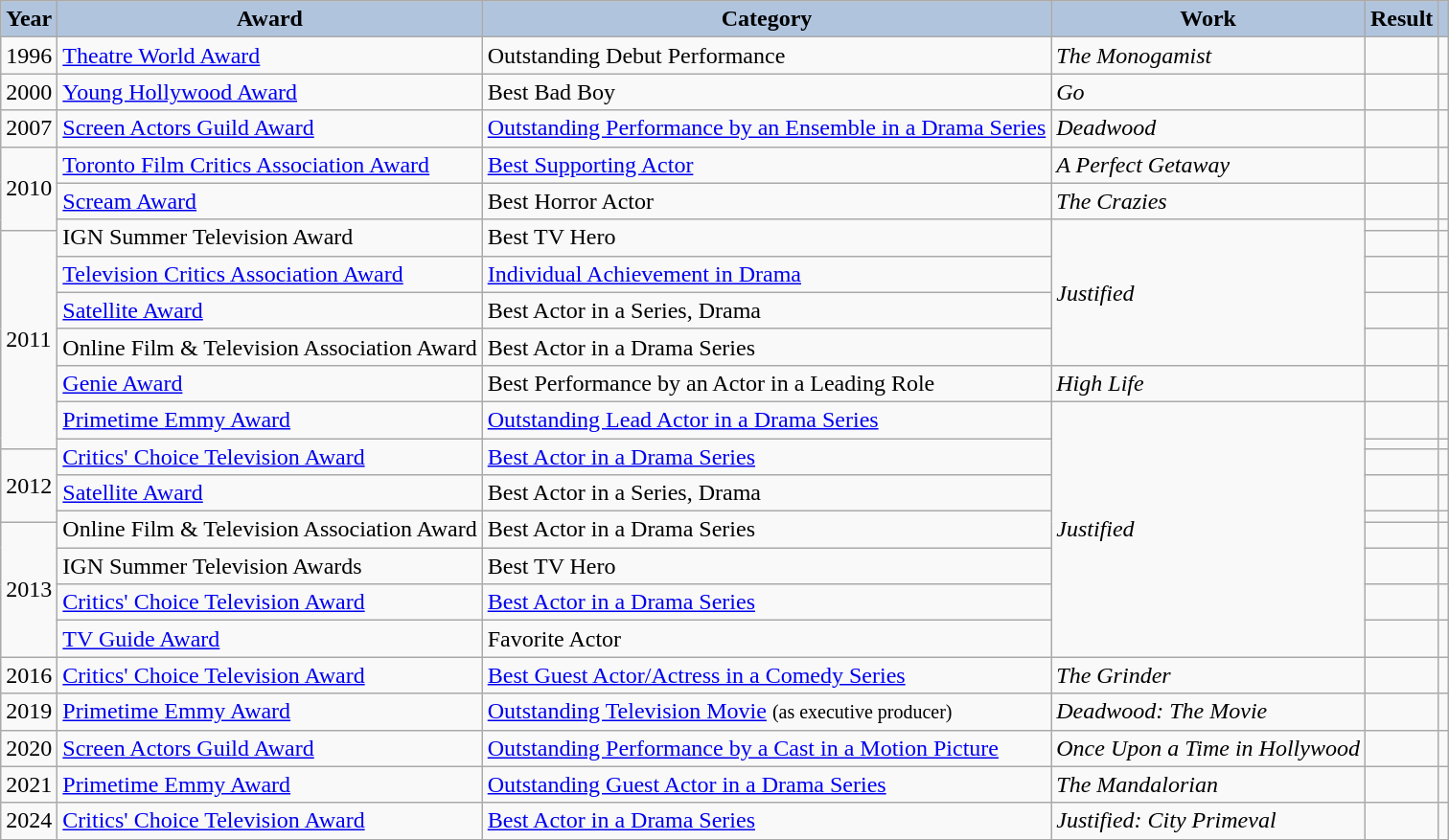<table class="wikitable">
<tr style="text-align:center;">
<th style="background:#B0C4DE">Year</th>
<th style="background:#B0C4DE">Award</th>
<th style="background:#B0C4DE">Category</th>
<th style="background:#B0C4DE">Work</th>
<th style="background:#B0C4DE">Result</th>
<th style="background:#B0C4DE"></th>
</tr>
<tr>
<td>1996</td>
<td><a href='#'>Theatre World Award</a></td>
<td>Outstanding Debut Performance</td>
<td><em>The Monogamist</em></td>
<td></td>
<td></td>
</tr>
<tr>
<td>2000</td>
<td><a href='#'>Young Hollywood Award</a></td>
<td>Best Bad Boy</td>
<td><em>Go</em></td>
<td></td>
<td></td>
</tr>
<tr>
<td>2007</td>
<td><a href='#'>Screen Actors Guild Award</a></td>
<td><a href='#'>Outstanding Performance by an Ensemble in a Drama Series</a></td>
<td><em>Deadwood</em></td>
<td></td>
<td></td>
</tr>
<tr>
<td rowspan=3>2010</td>
<td><a href='#'>Toronto Film Critics Association Award</a></td>
<td><a href='#'>Best Supporting Actor</a></td>
<td><em>A Perfect Getaway</em></td>
<td></td>
<td></td>
</tr>
<tr>
<td><a href='#'>Scream Award</a></td>
<td>Best Horror Actor</td>
<td><em>The Crazies</em></td>
<td></td>
<td></td>
</tr>
<tr>
<td rowspan=2>IGN Summer Television Award</td>
<td rowspan=2>Best TV Hero</td>
<td rowspan=5><em>Justified</em></td>
<td></td>
<td></td>
</tr>
<tr>
<td rowspan=7>2011</td>
<td></td>
<td></td>
</tr>
<tr>
<td><a href='#'>Television Critics Association Award</a></td>
<td><a href='#'>Individual Achievement in Drama</a></td>
<td></td>
<td></td>
</tr>
<tr>
<td><a href='#'>Satellite Award</a></td>
<td>Best Actor in a Series, Drama</td>
<td></td>
<td></td>
</tr>
<tr>
<td>Online Film & Television Association Award</td>
<td>Best Actor in a Drama Series</td>
<td></td>
<td></td>
</tr>
<tr>
<td><a href='#'>Genie Award</a></td>
<td>Best Performance by an Actor in a Leading Role</td>
<td><em>High Life</em></td>
<td></td>
<td></td>
</tr>
<tr>
<td><a href='#'>Primetime Emmy Award</a></td>
<td><a href='#'>Outstanding Lead Actor in a Drama Series</a></td>
<td rowspan=9><em>Justified</em></td>
<td></td>
<td></td>
</tr>
<tr>
<td rowspan=2><a href='#'>Critics' Choice Television Award</a></td>
<td rowspan=2><a href='#'>Best Actor in a Drama Series</a></td>
<td></td>
<td></td>
</tr>
<tr>
<td rowspan=3>2012</td>
<td></td>
<td></td>
</tr>
<tr>
<td><a href='#'>Satellite Award</a></td>
<td>Best Actor in a Series, Drama</td>
<td></td>
<td></td>
</tr>
<tr>
<td rowspan=2>Online Film & Television Association Award</td>
<td rowspan=2>Best Actor in a Drama Series</td>
<td></td>
<td></td>
</tr>
<tr>
<td rowspan=4>2013</td>
<td></td>
<td></td>
</tr>
<tr>
<td>IGN Summer Television Awards</td>
<td>Best TV Hero</td>
<td></td>
<td></td>
</tr>
<tr>
<td><a href='#'>Critics' Choice Television Award</a></td>
<td><a href='#'>Best Actor in a Drama Series</a></td>
<td></td>
<td></td>
</tr>
<tr>
<td><a href='#'>TV Guide Award</a></td>
<td>Favorite Actor</td>
<td></td>
<td></td>
</tr>
<tr>
<td>2016</td>
<td><a href='#'>Critics' Choice Television Award</a></td>
<td><a href='#'>Best Guest Actor/Actress in a Comedy Series</a></td>
<td><em>The Grinder</em></td>
<td></td>
<td></td>
</tr>
<tr>
<td>2019</td>
<td><a href='#'>Primetime Emmy Award</a></td>
<td><a href='#'>Outstanding Television Movie</a> <small>(as executive producer)</small></td>
<td><em>Deadwood: The Movie</em></td>
<td></td>
<td></td>
</tr>
<tr>
<td>2020</td>
<td><a href='#'>Screen Actors Guild Award</a></td>
<td><a href='#'>Outstanding Performance by a Cast in a Motion Picture</a></td>
<td><em>Once Upon a Time in Hollywood</em></td>
<td></td>
<td></td>
</tr>
<tr>
<td>2021</td>
<td><a href='#'>Primetime Emmy Award</a></td>
<td><a href='#'>Outstanding Guest Actor in a Drama Series</a></td>
<td><em>The Mandalorian</em></td>
<td></td>
<td></td>
</tr>
<tr>
<td>2024</td>
<td><a href='#'>Critics' Choice Television Award</a></td>
<td><a href='#'>Best Actor in a Drama Series</a></td>
<td><em>Justified: City Primeval</em></td>
<td></td>
<td></td>
</tr>
</table>
